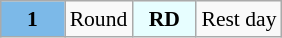<table class="wikitable" style="margin:0.5em auto; font-size:90%;position:relative;">
<tr>
<td style="width:2.5em; background:#7CB9E8; text-align:center"><strong>1</strong></td>
<td>Round</td>
<td style="width:2.5em; background:#E7FEFF; text-align:center"><strong>RD</strong></td>
<td>Rest day</td>
</tr>
</table>
